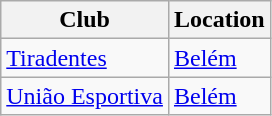<table class="wikitable sortable">
<tr>
<th>Club</th>
<th>Location</th>
</tr>
<tr>
<td><a href='#'>Tiradentes</a></td>
<td><a href='#'>Belém</a></td>
</tr>
<tr>
<td><a href='#'>União Esportiva</a></td>
<td><a href='#'>Belém</a></td>
</tr>
</table>
